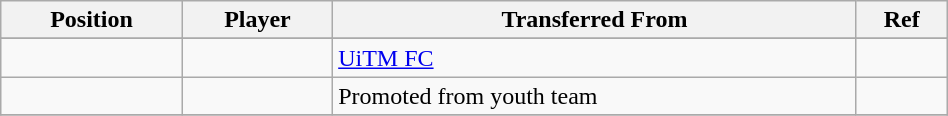<table class="wikitable sortable" style="width:50%; text-align:center; font-size:100%; text-align:left;">
<tr>
<th>Position</th>
<th>Player</th>
<th>Transferred From</th>
<th>Ref</th>
</tr>
<tr>
</tr>
<tr>
<td></td>
<td></td>
<td> <a href='#'>UiTM FC</a></td>
<td></td>
</tr>
<tr>
<td></td>
<td></td>
<td>Promoted from youth team</td>
<td></td>
</tr>
<tr>
</tr>
</table>
